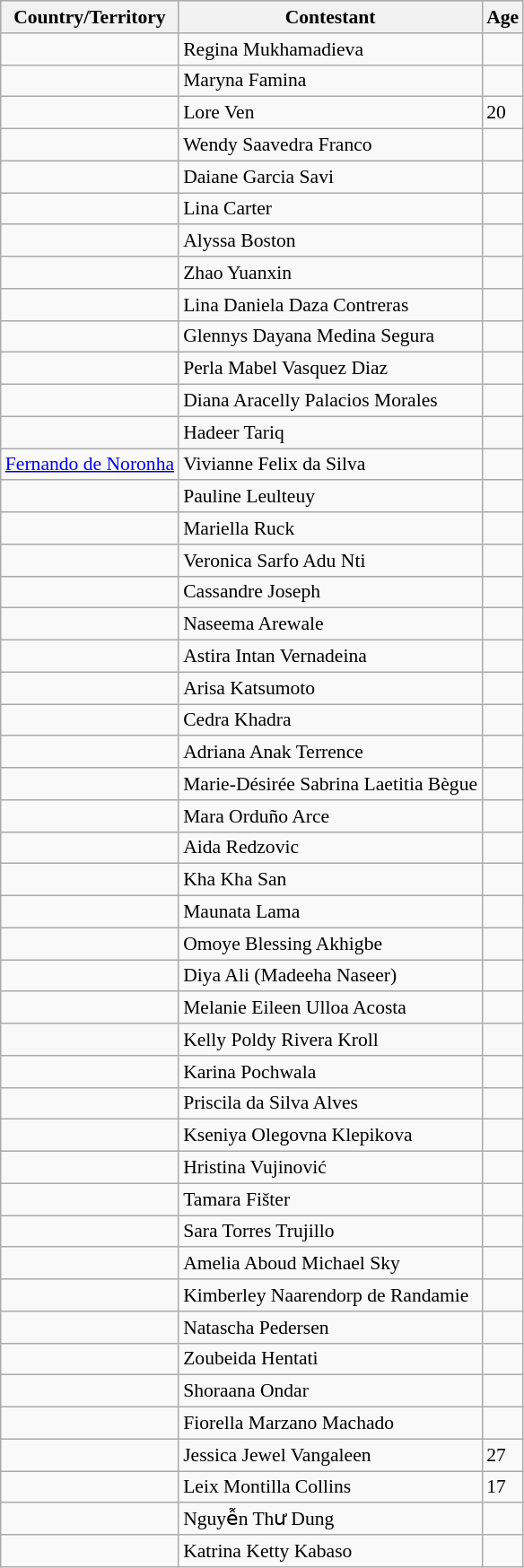<table class="wikitable sortable" style="font-size: 90%;" border="2" cellpadding="4" background: #f9f9f9;>
<tr bgcolor="#CCCCCC" align="center">
<th>Country/Territory</th>
<th>Contestant</th>
<th>Age</th>
</tr>
<tr>
<td></td>
<td>Regina Mukhamadieva</td>
<td></td>
</tr>
<tr>
<td></td>
<td>Maryna Famina</td>
<td></td>
</tr>
<tr>
<td></td>
<td>Lore Ven</td>
<td>20</td>
</tr>
<tr>
<td></td>
<td>Wendy Saavedra Franco</td>
<td></td>
</tr>
<tr>
<td></td>
<td>Daiane Garcia Savi</td>
<td></td>
</tr>
<tr>
<td></td>
<td>Lina Carter</td>
<td></td>
</tr>
<tr>
<td></td>
<td>Alyssa Boston</td>
<td></td>
</tr>
<tr>
<td></td>
<td>Zhao Yuanxin</td>
<td></td>
</tr>
<tr>
<td></td>
<td>Lina Daniela Daza Contreras</td>
<td></td>
</tr>
<tr>
<td></td>
<td>Glennys Dayana Medina Segura</td>
<td></td>
</tr>
<tr>
<td></td>
<td>Perla Mabel Vasquez Diaz</td>
<td></td>
</tr>
<tr>
<td></td>
<td>Diana Aracelly Palacios Morales</td>
<td></td>
</tr>
<tr>
<td></td>
<td>Hadeer Tariq</td>
<td></td>
</tr>
<tr>
<td> <a href='#'>Fernando de Noronha</a></td>
<td>Vivianne Felix da Silva</td>
<td></td>
</tr>
<tr>
<td></td>
<td>Pauline Leulteuy</td>
<td></td>
</tr>
<tr>
<td></td>
<td>Mariella Ruck</td>
<td></td>
</tr>
<tr>
<td></td>
<td>Veronica Sarfo Adu Nti</td>
<td></td>
</tr>
<tr>
<td></td>
<td>Cassandre Joseph</td>
<td></td>
</tr>
<tr>
<td></td>
<td>Naseema Arewale</td>
<td></td>
</tr>
<tr>
<td></td>
<td>Astira Intan Vernadeina</td>
<td></td>
</tr>
<tr>
<td></td>
<td>Arisa Katsumoto</td>
<td></td>
</tr>
<tr>
<td></td>
<td>Cedra Khadra</td>
<td></td>
</tr>
<tr>
<td></td>
<td>Adriana Anak Terrence</td>
<td></td>
</tr>
<tr>
<td></td>
<td>Marie-Désirée Sabrina Laetitia Bègue</td>
<td></td>
</tr>
<tr>
<td></td>
<td>Mara Orduño Arce</td>
<td></td>
</tr>
<tr>
<td></td>
<td>Aida Redzovic</td>
<td></td>
</tr>
<tr>
<td></td>
<td>Kha Kha San</td>
<td></td>
</tr>
<tr>
<td></td>
<td>Maunata Lama</td>
<td></td>
</tr>
<tr>
<td></td>
<td>Omoye Blessing Akhigbe</td>
<td></td>
</tr>
<tr>
<td></td>
<td>Diya Ali (Madeeha Naseer)</td>
<td></td>
</tr>
<tr>
<td></td>
<td>Melanie Eileen Ulloa Acosta</td>
<td></td>
</tr>
<tr>
<td></td>
<td>Kelly Poldy Rivera Kroll</td>
<td></td>
</tr>
<tr>
<td></td>
<td>Karina Pochwala</td>
<td></td>
</tr>
<tr>
<td></td>
<td>Priscila da Silva Alves</td>
<td></td>
</tr>
<tr>
<td></td>
<td>Kseniya Olegovna Klepikova</td>
<td></td>
</tr>
<tr>
<td></td>
<td>Hristina Vujinović</td>
<td></td>
</tr>
<tr>
<td></td>
<td>Tamara Fišter</td>
<td></td>
</tr>
<tr>
<td></td>
<td>Sara Torres Trujillo</td>
<td></td>
</tr>
<tr>
<td></td>
<td>Amelia Aboud Michael Sky</td>
<td></td>
</tr>
<tr>
<td></td>
<td>Kimberley Naarendorp de Randamie</td>
<td></td>
</tr>
<tr>
<td></td>
<td>Natascha Pedersen</td>
<td></td>
</tr>
<tr>
<td></td>
<td>Zoubeida Hentati</td>
<td></td>
</tr>
<tr>
<td></td>
<td>Shoraana Ondar</td>
<td></td>
</tr>
<tr>
<td></td>
<td>Fiorella Marzano Machado</td>
<td></td>
</tr>
<tr>
<td></td>
<td>Jessica Jewel Vangaleen</td>
<td>27</td>
</tr>
<tr>
<td></td>
<td>Leix Montilla Collins</td>
<td>17</td>
</tr>
<tr>
<td></td>
<td>Nguyễn Thư Dung</td>
<td></td>
</tr>
<tr>
<td></td>
<td>Katrina Ketty Kabaso</td>
<td></td>
</tr>
</table>
